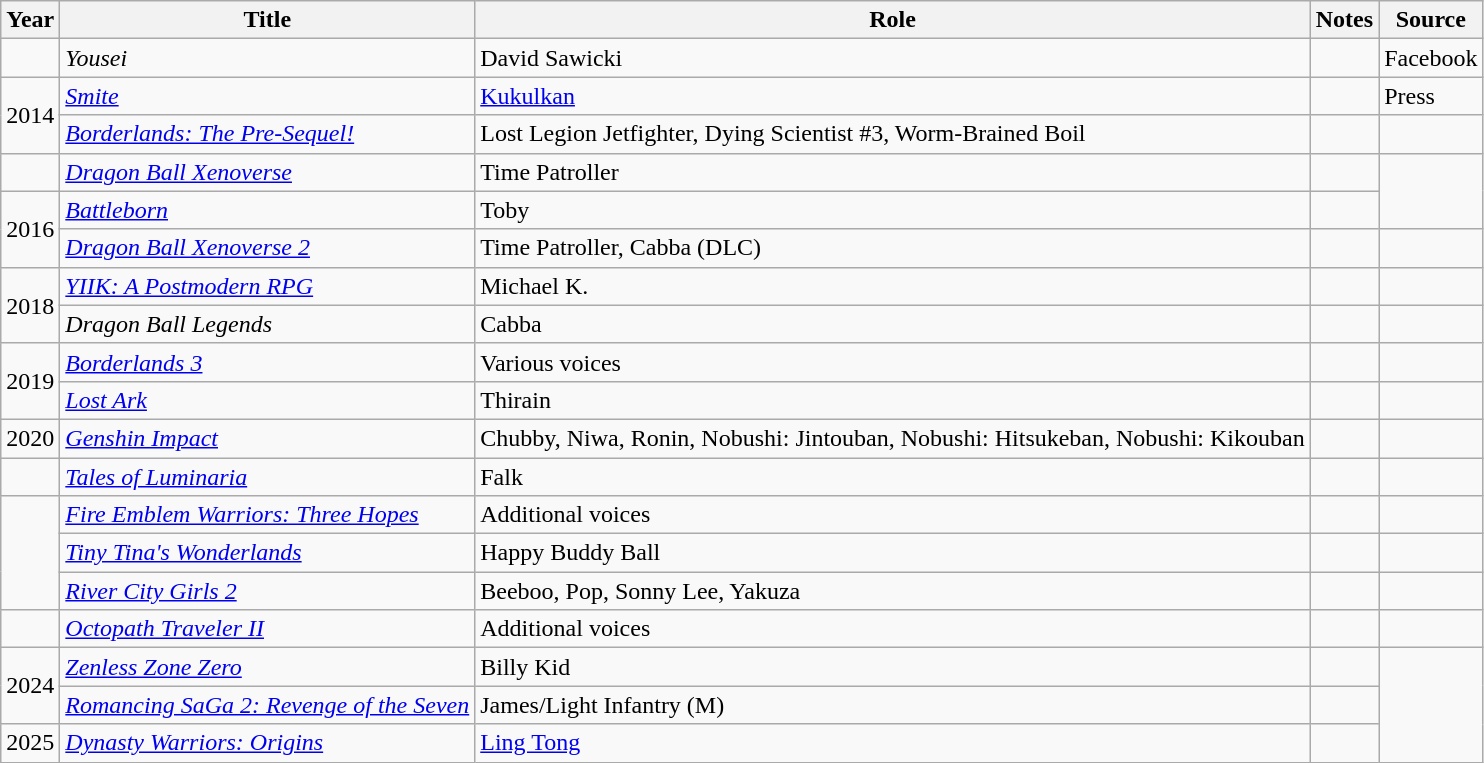<table class="wikitable sortable plainrowheaders">
<tr>
<th>Year</th>
<th>Title</th>
<th>Role</th>
<th class="unsortable">Notes</th>
<th class="unsortable">Source</th>
</tr>
<tr>
<td></td>
<td><em>Yousei</em></td>
<td>David Sawicki</td>
<td></td>
<td>Facebook</td>
</tr>
<tr>
<td rowspan="2">2014</td>
<td><em><a href='#'>Smite</a></em></td>
<td><a href='#'>Kukulkan</a></td>
<td></td>
<td>Press</td>
</tr>
<tr>
<td><em><a href='#'>Borderlands: The Pre-Sequel!</a></em></td>
<td>Lost Legion Jetfighter, Dying Scientist #3, Worm-Brained Boil</td>
<td></td>
<td></td>
</tr>
<tr>
<td></td>
<td><em><a href='#'>Dragon Ball Xenoverse</a></em></td>
<td>Time Patroller</td>
<td></td>
<td rowspan="2"></td>
</tr>
<tr>
<td rowspan="2">2016</td>
<td><em><a href='#'>Battleborn</a></em></td>
<td>Toby</td>
<td></td>
</tr>
<tr>
<td><em><a href='#'>Dragon Ball Xenoverse 2</a></em></td>
<td>Time Patroller, Cabba (DLC)</td>
<td></td>
<td></td>
</tr>
<tr>
<td rowspan="2">2018</td>
<td><em><a href='#'>YIIK: A Postmodern RPG</a></em></td>
<td>Michael K.</td>
<td></td>
<td></td>
</tr>
<tr>
<td><em>Dragon Ball Legends</em></td>
<td>Cabba</td>
<td></td>
<td></td>
</tr>
<tr>
<td rowspan="2">2019</td>
<td><em><a href='#'>Borderlands 3</a></em></td>
<td>Various voices</td>
<td></td>
<td></td>
</tr>
<tr>
<td><em><a href='#'>Lost Ark</a></em></td>
<td>Thirain</td>
<td></td>
<td></td>
</tr>
<tr>
<td>2020</td>
<td><em><a href='#'>Genshin Impact</a></em></td>
<td>Chubby, Niwa, Ronin, Nobushi: Jintouban, Nobushi: Hitsukeban, Nobushi: Kikouban</td>
<td></td>
<td></td>
</tr>
<tr>
<td></td>
<td><em><a href='#'>Tales of Luminaria</a></em></td>
<td>Falk</td>
<td></td>
<td></td>
</tr>
<tr>
<td rowspan="3"></td>
<td><em><a href='#'>Fire Emblem Warriors: Three Hopes</a></em></td>
<td>Additional voices</td>
<td></td>
<td></td>
</tr>
<tr>
<td><em><a href='#'>Tiny Tina's Wonderlands</a></em></td>
<td>Happy Buddy Ball</td>
<td></td>
<td></td>
</tr>
<tr>
<td><em><a href='#'>River City Girls 2</a></em></td>
<td>Beeboo, Pop, Sonny Lee, Yakuza</td>
<td></td>
<td></td>
</tr>
<tr>
<td></td>
<td><em><a href='#'>Octopath Traveler II</a></em></td>
<td>Additional voices</td>
<td></td>
<td></td>
</tr>
<tr>
<td rowspan="2">2024</td>
<td><em><a href='#'>Zenless Zone Zero</a></em></td>
<td>Billy Kid</td>
<td></td>
<td rowspan="3"></td>
</tr>
<tr>
<td><em><a href='#'>Romancing SaGa 2: Revenge of the Seven</a></em></td>
<td>James/Light Infantry (M)</td>
<td></td>
</tr>
<tr>
<td>2025</td>
<td><em><a href='#'>Dynasty Warriors: Origins</a></em></td>
<td><a href='#'>Ling Tong</a></td>
<td></td>
</tr>
</table>
